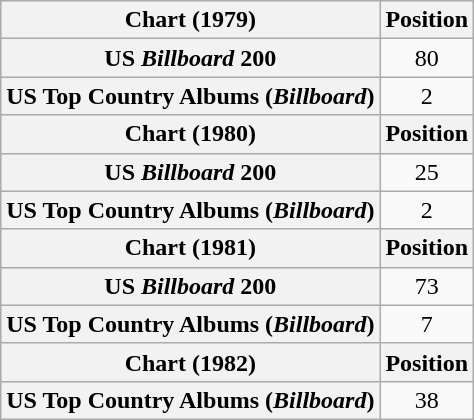<table class="wikitable plainrowheaders" style="text-align:center">
<tr>
<th scope="col">Chart (1979)</th>
<th scope="col">Position</th>
</tr>
<tr>
<th scope="row">US <em>Billboard</em> 200</th>
<td>80</td>
</tr>
<tr>
<th scope="row">US Top Country Albums (<em>Billboard</em>)</th>
<td>2</td>
</tr>
<tr>
<th scope="col">Chart (1980)</th>
<th scope="col">Position</th>
</tr>
<tr>
<th scope="row">US <em>Billboard</em> 200</th>
<td>25</td>
</tr>
<tr>
<th scope="row">US Top Country Albums (<em>Billboard</em>)</th>
<td>2</td>
</tr>
<tr>
<th scope="col">Chart (1981)</th>
<th scope="col">Position</th>
</tr>
<tr>
<th scope="row">US <em>Billboard</em> 200</th>
<td>73</td>
</tr>
<tr>
<th scope="row">US Top Country Albums (<em>Billboard</em>)</th>
<td>7</td>
</tr>
<tr>
<th scope="col">Chart (1982)</th>
<th scope="col">Position</th>
</tr>
<tr>
<th scope="row">US Top Country Albums (<em>Billboard</em>)</th>
<td>38</td>
</tr>
</table>
